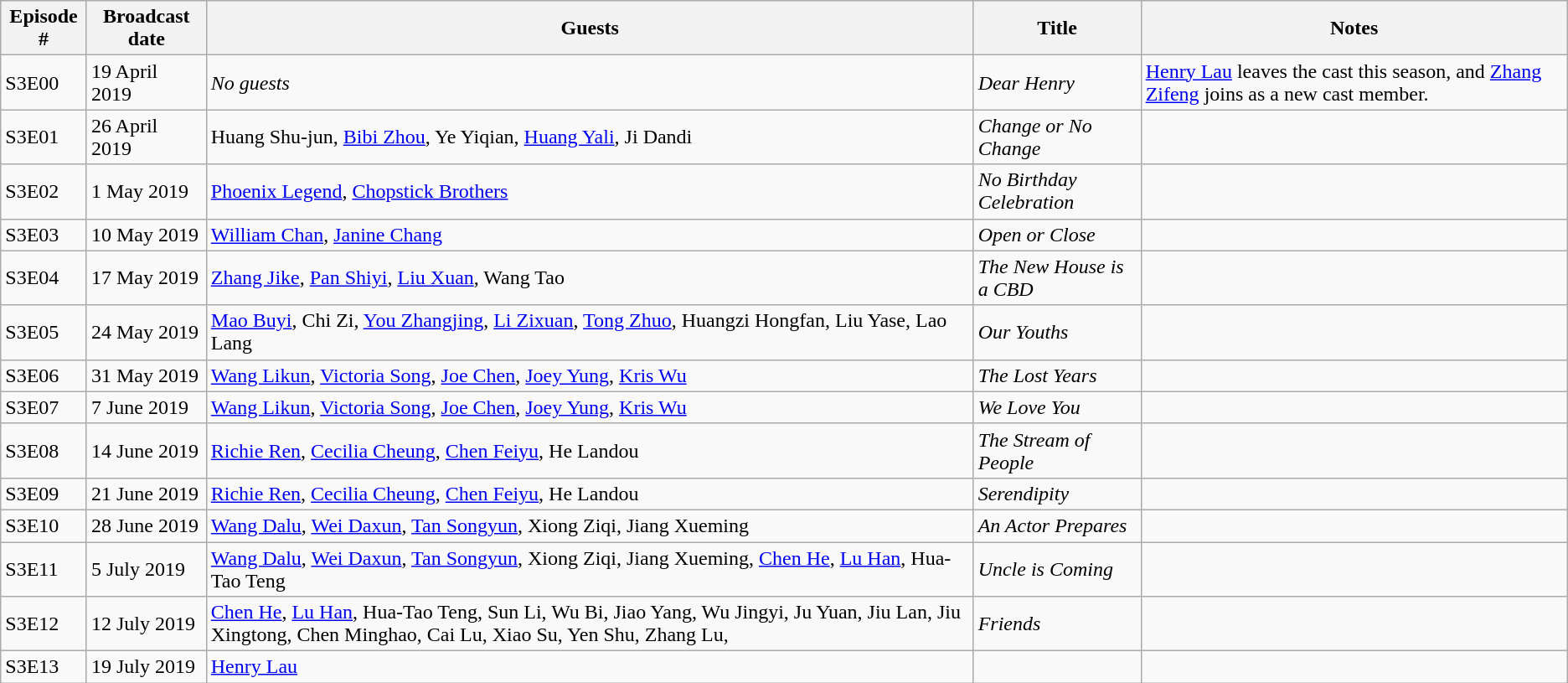<table class="wikitable">
<tr>
<th>Episode #</th>
<th>Broadcast date</th>
<th>Guests</th>
<th>Title</th>
<th>Notes</th>
</tr>
<tr>
<td>S3E00</td>
<td>19 April 2019</td>
<td><em>No guests</em></td>
<td><em> Dear Henry </em></td>
<td><a href='#'>Henry Lau</a> leaves the cast this season, and <a href='#'>Zhang Zifeng</a> joins as a new cast member.</td>
</tr>
<tr>
<td>S3E01</td>
<td>26 April 2019</td>
<td>Huang Shu-jun, <a href='#'>Bibi Zhou</a>, Ye Yiqian, <a href='#'>Huang Yali</a>, Ji Dandi</td>
<td><em> Change or No Change</em></td>
<td></td>
</tr>
<tr>
<td>S3E02</td>
<td>1 May 2019</td>
<td><a href='#'>Phoenix Legend</a>, <a href='#'>Chopstick Brothers</a></td>
<td><em> No Birthday Celebration </em></td>
<td></td>
</tr>
<tr>
<td>S3E03</td>
<td>10 May 2019</td>
<td><a href='#'>William Chan</a>, <a href='#'>Janine Chang</a></td>
<td><em> Open or Close </em></td>
<td></td>
</tr>
<tr>
<td>S3E04</td>
<td>17 May 2019</td>
<td><a href='#'>Zhang Jike</a>, <a href='#'>Pan Shiyi</a>, <a href='#'>Liu Xuan</a>, Wang Tao</td>
<td><em>The New House is a CBD</em></td>
<td></td>
</tr>
<tr>
<td>S3E05</td>
<td>24 May 2019</td>
<td><a href='#'>Mao Buyi</a>, Chi Zi, <a href='#'>You Zhangjing</a>, <a href='#'>Li Zixuan</a>, <a href='#'>Tong Zhuo</a>, Huangzi Hongfan, Liu Yase, Lao Lang</td>
<td><em>Our Youths</em></td>
<td></td>
</tr>
<tr>
<td>S3E06</td>
<td>31 May 2019</td>
<td><a href='#'>Wang Likun</a>, <a href='#'>Victoria Song</a>, <a href='#'>Joe Chen</a>, <a href='#'>Joey Yung</a>, <a href='#'>Kris Wu</a></td>
<td><em>The Lost Years</em></td>
<td></td>
</tr>
<tr>
<td>S3E07</td>
<td>7 June 2019</td>
<td><a href='#'>Wang Likun</a>, <a href='#'>Victoria Song</a>, <a href='#'>Joe Chen</a>, <a href='#'>Joey Yung</a>, <a href='#'>Kris Wu</a></td>
<td><em>We Love You</em></td>
<td></td>
</tr>
<tr>
<td>S3E08</td>
<td>14 June 2019</td>
<td><a href='#'>Richie Ren</a>, <a href='#'>Cecilia Cheung</a>, <a href='#'>Chen Feiyu</a>, He Landou</td>
<td><em>The Stream of People</em></td>
<td></td>
</tr>
<tr>
<td>S3E09</td>
<td>21 June 2019</td>
<td><a href='#'>Richie Ren</a>, <a href='#'>Cecilia Cheung</a>, <a href='#'>Chen Feiyu</a>, He Landou</td>
<td><em>Serendipity</em></td>
<td></td>
</tr>
<tr>
<td>S3E10</td>
<td>28 June 2019</td>
<td><a href='#'>Wang Dalu</a>, <a href='#'>Wei Daxun</a>, <a href='#'>Tan Songyun</a>, Xiong Ziqi, Jiang Xueming</td>
<td><em>An Actor Prepares</em></td>
<td></td>
</tr>
<tr>
<td>S3E11</td>
<td>5 July 2019</td>
<td><a href='#'>Wang Dalu</a>, <a href='#'>Wei Daxun</a>, <a href='#'>Tan Songyun</a>, Xiong Ziqi, Jiang Xueming, <a href='#'>Chen He</a>, <a href='#'>Lu Han</a>, Hua-Tao Teng</td>
<td><em>Uncle is Coming</em></td>
<td></td>
</tr>
<tr>
<td>S3E12</td>
<td>12 July 2019</td>
<td><a href='#'>Chen He</a>, <a href='#'>Lu Han</a>, Hua-Tao Teng, Sun Li, Wu Bi, Jiao Yang, Wu Jingyi, Ju Yuan, Jiu Lan, Jiu Xingtong, Chen Minghao, Cai Lu, Xiao Su, Yen Shu, Zhang Lu,</td>
<td><em>Friends</em></td>
<td></td>
</tr>
<tr>
<td>S3E13</td>
<td>19 July 2019</td>
<td><a href='#'>Henry Lau</a></td>
<td></td>
<td></td>
</tr>
</table>
